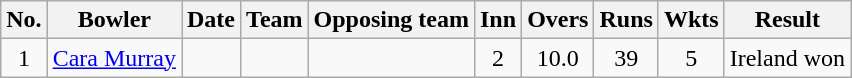<table class="wikitable">
<tr align=center>
<th>No.</th>
<th>Bowler</th>
<th>Date</th>
<th>Team</th>
<th>Opposing team</th>
<th>Inn</th>
<th>Overs</th>
<th>Runs</th>
<th>Wkts</th>
<th>Result</th>
</tr>
<tr align="center">
<td scope="row">1</td>
<td><a href='#'>Cara Murray</a></td>
<td></td>
<td></td>
<td></td>
<td>2</td>
<td>10.0</td>
<td>39</td>
<td>5</td>
<td>Ireland won</td>
</tr>
</table>
